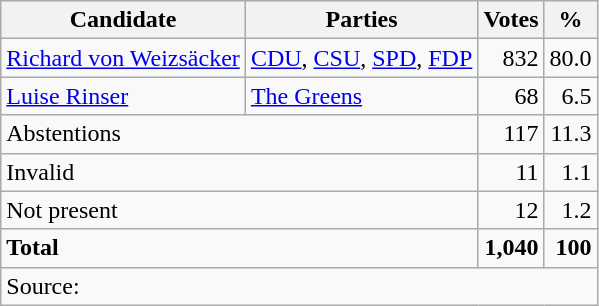<table class=wikitable style=text-align:right>
<tr>
<th>Candidate</th>
<th>Parties</th>
<th>Votes</th>
<th>%</th>
</tr>
<tr>
<td align=left><a href='#'>Richard von Weizsäcker</a></td>
<td align=left><a href='#'>CDU</a>, <a href='#'>CSU</a>, <a href='#'>SPD</a>, <a href='#'>FDP</a></td>
<td>832</td>
<td>80.0</td>
</tr>
<tr>
<td align=left><a href='#'>Luise Rinser</a></td>
<td align=left><a href='#'>The Greens</a></td>
<td>68</td>
<td>6.5</td>
</tr>
<tr>
<td align=left colspan=2>Abstentions</td>
<td>117</td>
<td>11.3</td>
</tr>
<tr>
<td align=left colspan=2>Invalid</td>
<td>11</td>
<td>1.1</td>
</tr>
<tr>
<td align=left colspan=2>Not present</td>
<td>12</td>
<td>1.2</td>
</tr>
<tr>
<td align=left colspan=2><strong>Total</strong></td>
<td><strong>1,040</strong></td>
<td><strong>100</strong></td>
</tr>
<tr>
<td align=left colspan=4>Source: </td>
</tr>
</table>
